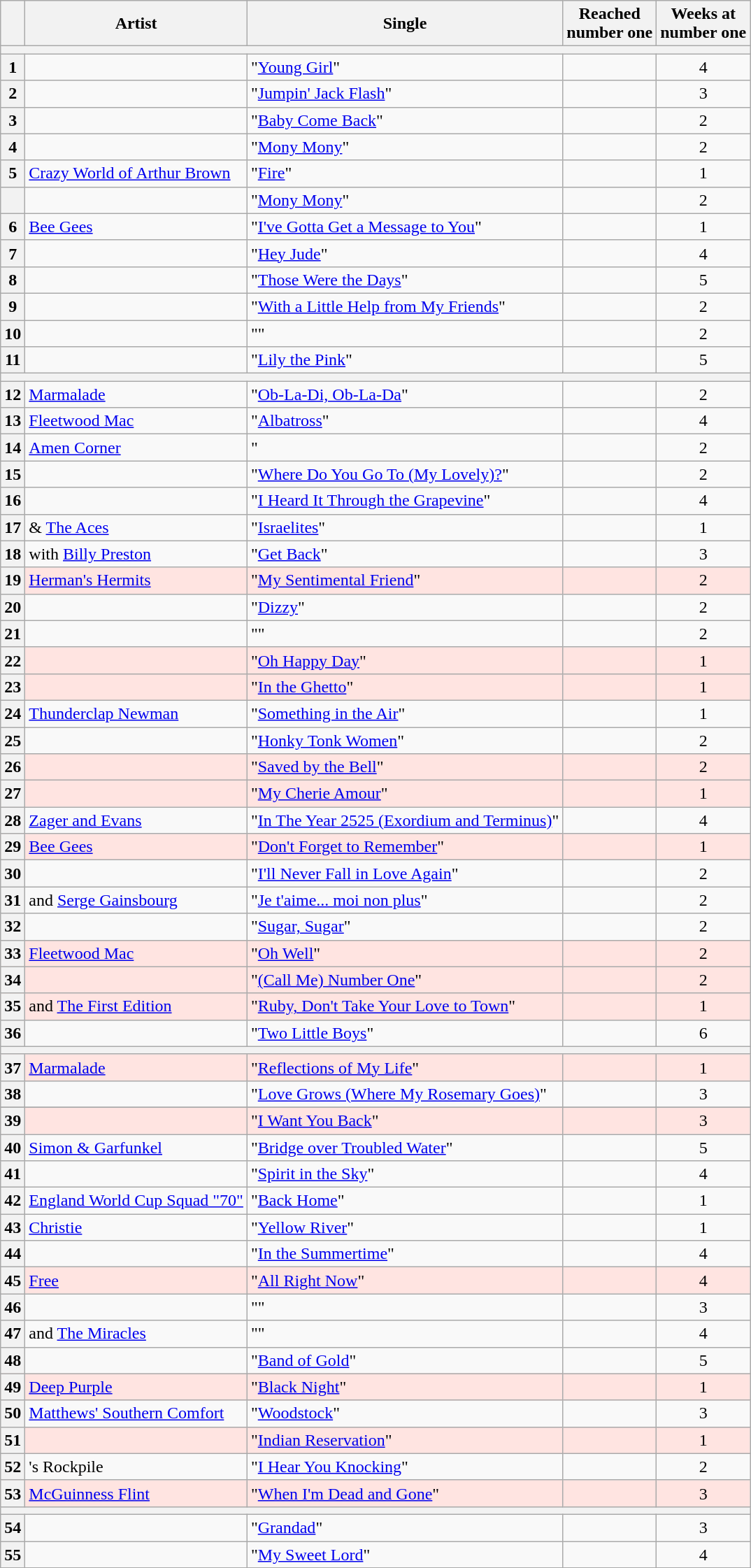<table class="sortable plainrowheaders wikitable">
<tr>
<th scope=col></th>
<th scope="col">Artist</th>
<th scope="col">Single</th>
<th scope="col">Reached<br>number one</th>
<th scope="col">Weeks at<br>number one</th>
</tr>
<tr class=unsortable>
<th scope=row style="text-align:center;" colspan=6></th>
</tr>
<tr>
<th scope=row style="text-align:center;">1</th>
<td></td>
<td>"<a href='#'>Young Girl</a>"</td>
<td></td>
<td align=center>4</td>
</tr>
<tr>
<th scope=row style="text-align:center;">2</th>
<td></td>
<td>"<a href='#'>Jumpin' Jack Flash</a>"</td>
<td></td>
<td align=center>3</td>
</tr>
<tr>
<th scope=row style="text-align:center;">3</th>
<td></td>
<td>"<a href='#'>Baby Come Back</a>"</td>
<td></td>
<td align=center>2</td>
</tr>
<tr>
<th scope=row style="text-align:center;">4</th>
<td></td>
<td>"<a href='#'>Mony Mony</a>"</td>
<td></td>
<td align=center>2</td>
</tr>
<tr>
<th scope=row style="text-align:center;">5</th>
<td><a href='#'>Crazy World of Arthur Brown</a></td>
<td>"<a href='#'>Fire</a>"</td>
<td></td>
<td align=center>1</td>
</tr>
<tr>
<th scope=row style="text-align:center;"></th>
<td></td>
<td>"<a href='#'>Mony Mony</a>"</td>
<td></td>
<td align=center>2</td>
</tr>
<tr>
<th scope=row style="text-align:center;">6</th>
<td><a href='#'>Bee Gees</a></td>
<td>"<a href='#'>I've Gotta Get a Message to You</a>"</td>
<td></td>
<td align=center>1</td>
</tr>
<tr>
<th scope=row style="text-align:center;">7</th>
<td></td>
<td>"<a href='#'>Hey Jude</a>"</td>
<td></td>
<td align=center>4</td>
</tr>
<tr>
<th scope=row style="text-align:center;">8</th>
<td></td>
<td>"<a href='#'>Those Were the Days</a>"</td>
<td></td>
<td align=center>5</td>
</tr>
<tr>
<th scope=row style="text-align:center;">9</th>
<td></td>
<td>"<a href='#'>With a Little Help from My Friends</a>"</td>
<td></td>
<td align=center>2</td>
</tr>
<tr>
<th scope=row style="text-align:center;">10</th>
<td></td>
<td>""</td>
<td></td>
<td align=center>2</td>
</tr>
<tr>
<th scope=row style="text-align:center;">11</th>
<td></td>
<td>"<a href='#'>Lily the Pink</a>"</td>
<td></td>
<td align=center>5</td>
</tr>
<tr class=unsortable>
<th scope=row style="text-align:center;" colspan=6></th>
</tr>
<tr>
<th scope=row style="text-align:center;">12</th>
<td><a href='#'>Marmalade</a></td>
<td>"<a href='#'>Ob-La-Di, Ob-La-Da</a>"</td>
<td></td>
<td align=center>2</td>
</tr>
<tr>
<th scope=row style="text-align:center;">13</th>
<td><a href='#'>Fleetwood Mac</a></td>
<td>"<a href='#'>Albatross</a>"</td>
<td></td>
<td align=center>4</td>
</tr>
<tr>
<th scope=row style="text-align:center;">14</th>
<td><a href='#'>Amen Corner</a></td>
<td>"</td>
<td></td>
<td align=center>2</td>
</tr>
<tr>
<th scope=row style="text-align:center;">15</th>
<td></td>
<td>"<a href='#'>Where Do You Go To (My Lovely)?</a>"</td>
<td></td>
<td align=center>2</td>
</tr>
<tr>
<th scope=row style="text-align:center;">16</th>
<td></td>
<td>"<a href='#'>I Heard It Through the Grapevine</a>"</td>
<td></td>
<td align=center>4</td>
</tr>
<tr>
<th scope=row style="text-align:center;">17</th>
<td> & <a href='#'>The Aces</a></td>
<td>"<a href='#'>Israelites</a>"</td>
<td></td>
<td align=center>1</td>
</tr>
<tr>
<th scope=row style="text-align:center;">18</th>
<td> with <a href='#'>Billy Preston</a></td>
<td>"<a href='#'>Get Back</a>"</td>
<td></td>
<td align=center>3</td>
</tr>
<tr bgcolor=mistyrose>
<th scope=row style="text-align:center;">19</th>
<td><a href='#'>Herman's Hermits</a></td>
<td bgcolor=mistyrose>"<a href='#'>My Sentimental Friend</a>" </td>
<td></td>
<td align=center>2</td>
</tr>
<tr>
<th scope=row style="text-align:center;">20</th>
<td></td>
<td>"<a href='#'>Dizzy</a>"</td>
<td></td>
<td align=center>2</td>
</tr>
<tr>
<th scope=row style="text-align:center;">21</th>
<td></td>
<td>""</td>
<td></td>
<td align=center>2</td>
</tr>
<tr bgcolor=mistyrose>
<th scope=row style="text-align:center;">22</th>
<td></td>
<td bgcolor=mistyrose>"<a href='#'>Oh Happy Day</a>" </td>
<td></td>
<td align=center>1</td>
</tr>
<tr bgcolor=mistyrose>
<th scope=row style="text-align:center;">23</th>
<td></td>
<td bgcolor=mistyrose>"<a href='#'>In the Ghetto</a>" </td>
<td></td>
<td align=center>1</td>
</tr>
<tr>
<th scope=row style="text-align:center;">24</th>
<td><a href='#'>Thunderclap Newman</a></td>
<td>"<a href='#'>Something in the Air</a>"</td>
<td></td>
<td align=center>1</td>
</tr>
<tr>
<th scope=row style="text-align:center;">25</th>
<td></td>
<td>"<a href='#'>Honky Tonk Women</a>"</td>
<td></td>
<td align=center>2</td>
</tr>
<tr bgcolor=mistyrose>
<th scope=row style="text-align:center;">26</th>
<td></td>
<td bgcolor=mistyrose>"<a href='#'>Saved by the Bell</a>" </td>
<td></td>
<td align=center>2</td>
</tr>
<tr bgcolor=mistyrose>
<th scope=row style="text-align:center;">27</th>
<td></td>
<td bgcolor=mistyrose>"<a href='#'>My Cherie Amour</a>" </td>
<td></td>
<td align=center>1</td>
</tr>
<tr>
<th scope=row style="text-align:center;">28</th>
<td><a href='#'>Zager and Evans</a></td>
<td>"<a href='#'>In The Year 2525 (Exordium and Terminus)</a>"</td>
<td></td>
<td align=center>4</td>
</tr>
<tr bgcolor=mistyrose>
<th scope=row style="text-align:center;">29</th>
<td><a href='#'>Bee Gees</a></td>
<td bgcolor=mistyrose>"<a href='#'>Don't Forget to Remember</a>" </td>
<td></td>
<td align=center>1</td>
</tr>
<tr>
<th scope=row style="text-align:center;">30</th>
<td></td>
<td>"<a href='#'>I'll Never Fall in Love Again</a>"</td>
<td></td>
<td align=center>2</td>
</tr>
<tr>
<th scope=row style="text-align:center;">31</th>
<td> and <a href='#'>Serge Gainsbourg</a></td>
<td>"<a href='#'>Je t'aime... moi non plus</a>"</td>
<td></td>
<td align=center>2</td>
</tr>
<tr>
<th scope=row style="text-align:center;">32</th>
<td></td>
<td>"<a href='#'>Sugar, Sugar</a>"</td>
<td></td>
<td align=center>2</td>
</tr>
<tr bgcolor=mistyrose>
<th scope=row style="text-align:center;">33</th>
<td><a href='#'>Fleetwood Mac</a></td>
<td bgcolor=mistyrose>"<a href='#'>Oh Well</a>" </td>
<td></td>
<td align=center>2</td>
</tr>
<tr bgcolor=mistyrose>
<th scope=row style="text-align:center;">34</th>
<td></td>
<td bgcolor=mistyrose>"<a href='#'>(Call Me) Number One</a>" </td>
<td></td>
<td align=center>2</td>
</tr>
<tr bgcolor=mistyrose>
<th scope=row style="text-align:center;">35</th>
<td> and <a href='#'>The First Edition</a></td>
<td bgcolor=mistyrose>"<a href='#'>Ruby, Don't Take Your Love to Town</a>" </td>
<td></td>
<td align=center>1</td>
</tr>
<tr>
<th scope=row style="text-align:center;">36</th>
<td></td>
<td>"<a href='#'>Two Little Boys</a>"</td>
<td></td>
<td align=center>6</td>
</tr>
<tr class=unsortable>
<th scope=row style="text-align:center;" colspan=6></th>
</tr>
<tr bgcolor=mistyrose>
<th scope=row style="text-align:center;">37</th>
<td><a href='#'>Marmalade</a></td>
<td bgcolor=mistyrose>"<a href='#'>Reflections of My Life</a>" </td>
<td></td>
<td align=center>1</td>
</tr>
<tr>
<th scope=row style="text-align:center;">38</th>
<td></td>
<td>"<a href='#'>Love Grows (Where My Rosemary Goes)</a>"</td>
<td></td>
<td align=center>3</td>
</tr>
<tr>
</tr>
<tr bgcolor=mistyrose>
<th scope=row style="text-align:center;">39</th>
<td></td>
<td bgcolor=mistyrose>"<a href='#'>I Want You Back</a>" </td>
<td></td>
<td align=center>3</td>
</tr>
<tr>
<th scope=row style="text-align:center;">40</th>
<td><a href='#'>Simon & Garfunkel</a></td>
<td>"<a href='#'>Bridge over Troubled Water</a>"</td>
<td></td>
<td align=center>5</td>
</tr>
<tr>
<th scope=row style="text-align:center;">41</th>
<td></td>
<td>"<a href='#'>Spirit in the Sky</a>"</td>
<td></td>
<td align=center>4</td>
</tr>
<tr>
<th scope=row style="text-align:center;">42</th>
<td><a href='#'>England World Cup Squad "70"</a></td>
<td>"<a href='#'>Back Home</a>"</td>
<td></td>
<td align=center>1</td>
</tr>
<tr>
<th scope=row style="text-align:center;">43</th>
<td><a href='#'>Christie</a></td>
<td>"<a href='#'>Yellow River</a>"</td>
<td></td>
<td align=center>1</td>
</tr>
<tr>
<th scope=row style="text-align:center;">44</th>
<td></td>
<td>"<a href='#'>In the Summertime</a>"</td>
<td></td>
<td align=center>4</td>
</tr>
<tr bgcolor=mistyrose>
<th scope=row style="text-align:center;">45</th>
<td><a href='#'>Free</a></td>
<td bgcolor=mistyrose>"<a href='#'>All Right Now</a>" </td>
<td></td>
<td align=center>4</td>
</tr>
<tr>
<th scope=row style="text-align:center;">46</th>
<td></td>
<td>""</td>
<td></td>
<td align=center>3</td>
</tr>
<tr>
<th scope=row style="text-align:center;">47</th>
<td> and <a href='#'>The Miracles</a></td>
<td>""</td>
<td></td>
<td align=center>4</td>
</tr>
<tr>
<th scope=row style="text-align:center;">48</th>
<td></td>
<td>"<a href='#'>Band of Gold</a>"</td>
<td></td>
<td align=center>5</td>
</tr>
<tr bgcolor=mistyrose>
<th scope=row style="text-align:center;">49</th>
<td><a href='#'>Deep Purple</a></td>
<td bgcolor=mistyrose>"<a href='#'>Black Night</a>" </td>
<td></td>
<td align=center>1</td>
</tr>
<tr>
<th scope=row style="text-align:center;">50</th>
<td><a href='#'>Matthews' Southern Comfort</a></td>
<td>"<a href='#'>Woodstock</a>"</td>
<td></td>
<td align=center>3</td>
</tr>
<tr bgcolor=mistyrose>
<th scope=row style="text-align:center;">51</th>
<td></td>
<td bgcolor=mistyrose>"<a href='#'>Indian Reservation</a>" </td>
<td></td>
<td align=center>1</td>
</tr>
<tr>
<th scope=row style="text-align:center;">52</th>
<td>'s Rockpile</td>
<td>"<a href='#'>I Hear You Knocking</a>"</td>
<td></td>
<td align=center>2</td>
</tr>
<tr bgcolor=mistyrose>
<th scope=row style="text-align:center;">53</th>
<td><a href='#'>McGuinness Flint</a></td>
<td bgcolor=mistyrose>"<a href='#'>When I'm Dead and Gone</a>" </td>
<td></td>
<td align=center>3</td>
</tr>
<tr class=unsortable>
<th scope=row style="text-align:center;" colspan=6></th>
</tr>
<tr>
<th scope=row style="text-align:center;">54</th>
<td></td>
<td>"<a href='#'>Grandad</a>"</td>
<td></td>
<td align=center>3</td>
</tr>
<tr>
<th scope=row style="text-align:center;">55</th>
<td></td>
<td>"<a href='#'>My Sweet Lord</a>"</td>
<td></td>
<td align=center>4</td>
</tr>
<tr>
</tr>
</table>
